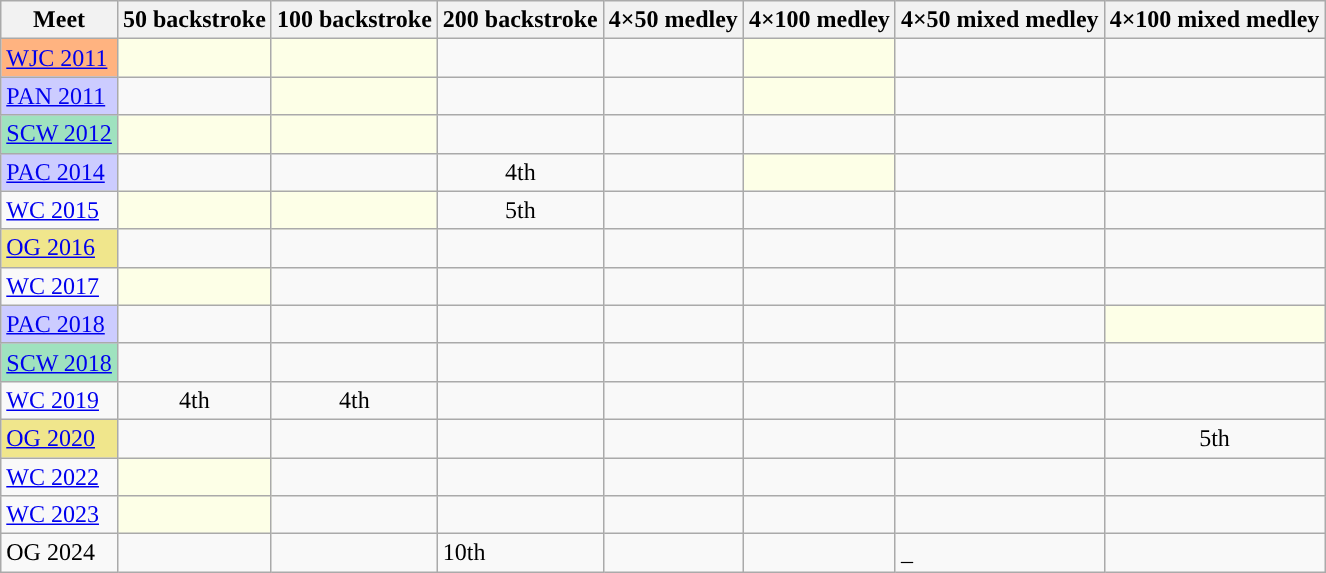<table class="sortable wikitable">
<tr>
<th>Meet</th>
<th class="unsortable">50 backstroke</th>
<th class="unsortable">100 backstroke</th>
<th class="unsortable">200 backstroke</th>
<th class="unsortable">4×50 medley</th>
<th class="unsortable">4×100 medley</th>
<th class="unsortable">4×50 mixed medley</th>
<th class="unsortable">4×100 mixed medley</th>
</tr>
<tr>
<td style="background:#ffb380"><a href='#'>WJC 2011</a></td>
<td style="background:#fdffe7"></td>
<td style="background:#fdffe7"></td>
<td align="center"></td>
<td></td>
<td style="background:#fdffe7"></td>
<td></td>
<td></td>
</tr>
<tr>
<td style="background:#ccccff"><a href='#'>PAN 2011</a></td>
<td></td>
<td style="background:#fdffe7"></td>
<td align="center"></td>
<td></td>
<td style="background:#fdffe7"></td>
<td></td>
<td></td>
</tr>
<tr>
<td style="background:#9fe2bf"><a href='#'>SCW 2012</a></td>
<td style="background:#fdffe7"></td>
<td style="background:#fdffe7"></td>
<td align="center"></td>
<td></td>
<td align="center"></td>
<td></td>
<td></td>
</tr>
<tr>
<td style="background:#ccccff"><a href='#'>PAC 2014</a></td>
<td></td>
<td align="center"></td>
<td align="center">4th</td>
<td></td>
<td style="background:#fdffe7"></td>
<td></td>
<td></td>
</tr>
<tr>
<td><a href='#'>WC 2015</a></td>
<td style="background:#fdffe7"></td>
<td style="background:#fdffe7"></td>
<td align="center">5th</td>
<td></td>
<td align="center"></td>
<td></td>
<td align="center"></td>
</tr>
<tr>
<td style="background:#f0e68c"><a href='#'>OG 2016</a></td>
<td></td>
<td align="center"></td>
<td align="center"></td>
<td></td>
<td align="center"></td>
<td></td>
<td></td>
</tr>
<tr>
<td><a href='#'>WC 2017</a></td>
<td style="background:#fdffe7"></td>
<td align="center"></td>
<td align="center"></td>
<td></td>
<td align="center"></td>
<td></td>
<td align="center"></td>
</tr>
<tr>
<td style="background:#ccccff"><a href='#'>PAC 2018</a></td>
<td></td>
<td align="center"></td>
<td align="center"></td>
<td></td>
<td align="center"></td>
<td></td>
<td style="background:#fdffe7"></td>
</tr>
<tr>
<td style="background:#9fe2bf"><a href='#'>SCW 2018</a></td>
<td align="center"></td>
<td align="center"></td>
<td align="center"></td>
<td align="center"></td>
<td align="center"></td>
<td align="center"></td>
<td></td>
</tr>
<tr>
<td><a href='#'>WC 2019</a></td>
<td align="center">4th</td>
<td align="center">4th</td>
<td align="center"></td>
<td></td>
<td align="center"></td>
<td></td>
<td align="center"></td>
</tr>
<tr>
<td style="background:#f0e68c"><a href='#'>OG 2020</a></td>
<td></td>
<td align="center"></td>
<td align="center"></td>
<td></td>
<td align="center"></td>
<td></td>
<td align="center">5th</td>
</tr>
<tr>
<td><a href='#'>WC 2022</a></td>
<td style="background:#fdffe7"></td>
<td align="center"></td>
<td align="center"></td>
<td></td>
<td align="center"></td>
<td></td>
<td align="center"></td>
</tr>
<tr>
<td><a href='#'>WC 2023</a></td>
<td style="background:#fdffe7"></td>
<td align="center"></td>
<td align="center"></td>
<td></td>
<td align="center"></td>
<td></td>
<td align="center"></td>
</tr>
<tr>
<td>OG 2024</td>
<td></td>
<td></td>
<td>10th</td>
<td></td>
<td></td>
<td>_</td>
<td></td>
</tr>
</table>
